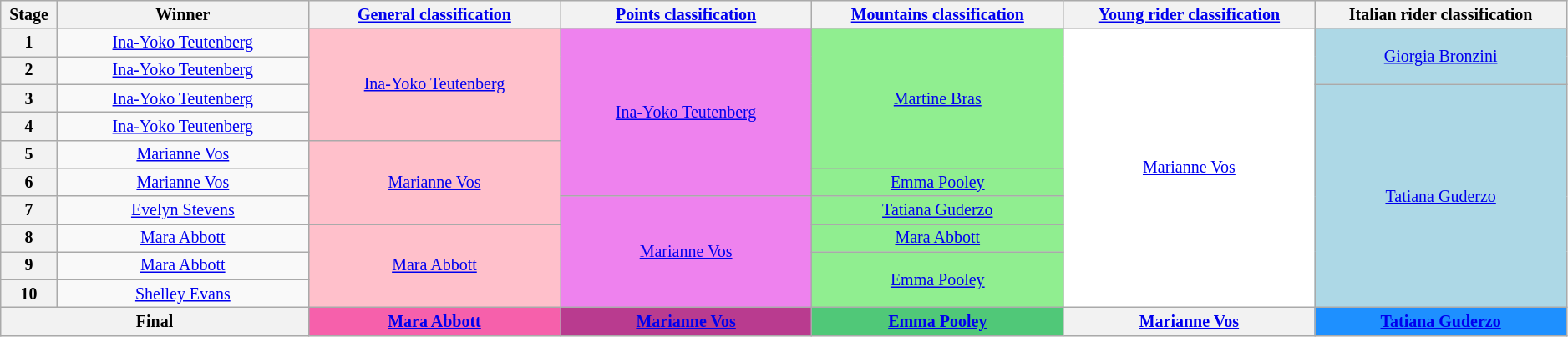<table class="wikitable" style="text-align: center; font-size:smaller;">
<tr style="background-color: #efefef;">
<th width="1%">Stage</th>
<th width="10%">Winner</th>
<th width="10%"><a href='#'>General classification</a><br></th>
<th width="10%"><a href='#'>Points classification</a><br></th>
<th width="10%"><a href='#'>Mountains classification</a><br></th>
<th width="10%"><a href='#'>Young rider classification</a><br></th>
<th width="10%">Italian rider classification<br></th>
</tr>
<tr>
<th>1</th>
<td><a href='#'>Ina-Yoko Teutenberg</a></td>
<td style="background:pink;" rowspan="4"><a href='#'>Ina-Yoko Teutenberg</a></td>
<td style="background:violet;" rowspan="6"><a href='#'>Ina-Yoko Teutenberg</a></td>
<td style="background:lightgreen;" rowspan="5"><a href='#'>Martine Bras</a></td>
<td style="background:white;" rowspan="10"><a href='#'>Marianne Vos</a></td>
<td style="background:lightblue;" rowspan="2"><a href='#'>Giorgia Bronzini</a></td>
</tr>
<tr>
<th>2</th>
<td><a href='#'>Ina-Yoko Teutenberg</a></td>
</tr>
<tr>
<th>3</th>
<td><a href='#'>Ina-Yoko Teutenberg</a></td>
<td style="background:lightblue;" rowspan="8"><a href='#'>Tatiana Guderzo</a></td>
</tr>
<tr>
<th>4</th>
<td><a href='#'>Ina-Yoko Teutenberg</a></td>
</tr>
<tr>
<th>5</th>
<td><a href='#'>Marianne Vos</a></td>
<td style="background:pink;" rowspan="3"><a href='#'>Marianne Vos</a></td>
</tr>
<tr>
<th>6</th>
<td><a href='#'>Marianne Vos</a></td>
<td style="background:lightgreen;"><a href='#'>Emma Pooley</a></td>
</tr>
<tr>
<th>7</th>
<td><a href='#'>Evelyn Stevens</a></td>
<td style="background:violet;" rowspan="4"><a href='#'>Marianne Vos</a></td>
<td style="background:lightgreen;"><a href='#'>Tatiana Guderzo</a></td>
</tr>
<tr>
<th>8</th>
<td><a href='#'>Mara Abbott</a></td>
<td style="background:pink;" rowspan="3"><a href='#'>Mara Abbott</a></td>
<td style="background:lightgreen;"><a href='#'>Mara Abbott</a></td>
</tr>
<tr>
<th>9</th>
<td><a href='#'>Mara Abbott</a></td>
<td style="background:lightgreen;" rowspan="2"><a href='#'>Emma Pooley</a></td>
</tr>
<tr>
<th>10</th>
<td><a href='#'>Shelley Evans</a></td>
</tr>
<tr>
<th colspan="2"><strong>Final</strong></th>
<th style="background:#F660AB;"><strong><a href='#'>Mara Abbott</a></strong></th>
<th style="background:#B93B8F;"><strong><a href='#'>Marianne Vos</a></strong></th>
<th style="background:#50C878;"><strong><a href='#'>Emma Pooley</a></strong></th>
<th style="background:offwhite;"><strong><a href='#'>Marianne Vos</a></strong></th>
<th style="background:dodgerblue;"><a href='#'>Tatiana Guderzo</a></th>
</tr>
</table>
